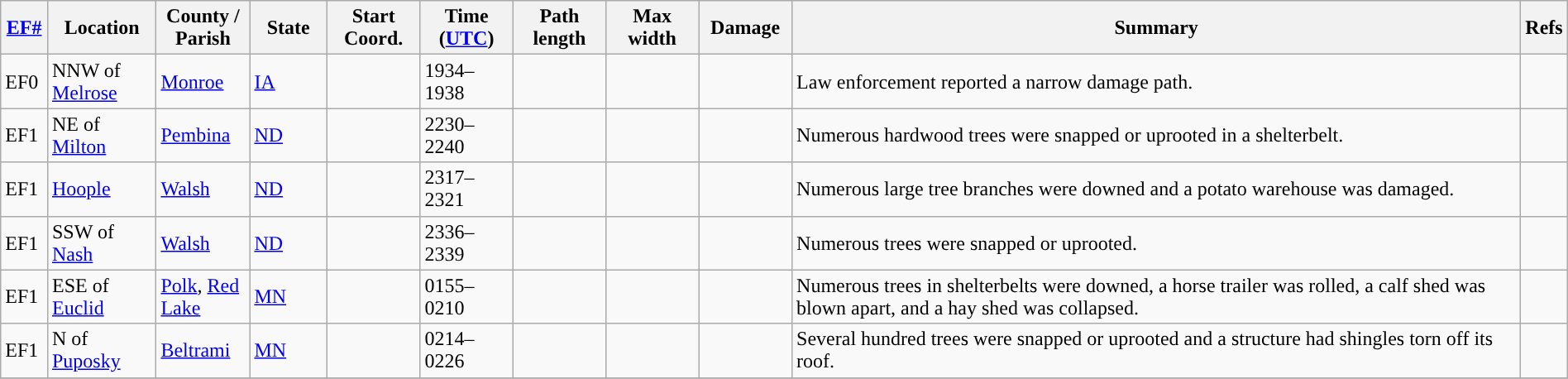<table class="wikitable sortable" style="width:100%;">
<tr>
<th scope="col" width="3%" align="center"><a href='#'>EF#</a></th>
<th scope="col" width="7%" align="center" class="unsortable">Location</th>
<th scope="col" width="6%" align="center" class="unsortable">County / Parish</th>
<th scope="col" width="5%" align="center">State</th>
<th scope="col" width="6%" align="center">Start Coord.</th>
<th scope="col" width="6%" align="center">Time (<a href='#'>UTC</a>)</th>
<th scope="col" width="6%" align="center">Path length</th>
<th scope="col" width="6%" align="center">Max width</th>
<th scope="col" width="6%" align="center">Damage</th>
<th scope="col" width="48%" class="unsortable" align="center">Summary</th>
<th scope="col" width="48%" class="unsortable" align="center">Refs</th>
</tr>
<tr>
<td>EF0</td>
<td>NNW of <a href='#'>Melrose</a></td>
<td><a href='#'>Monroe</a></td>
<td><a href='#'>IA</a></td>
<td></td>
<td>1934–1938</td>
<td></td>
<td></td>
<td></td>
<td>Law enforcement reported a narrow damage path.</td>
<td></td>
</tr>
<tr>
<td>EF1</td>
<td>NE of <a href='#'>Milton</a></td>
<td><a href='#'>Pembina</a></td>
<td><a href='#'>ND</a></td>
<td></td>
<td>2230–2240</td>
<td></td>
<td></td>
<td></td>
<td>Numerous hardwood trees were snapped or uprooted in a shelterbelt.</td>
<td></td>
</tr>
<tr>
<td>EF1</td>
<td><a href='#'>Hoople</a></td>
<td><a href='#'>Walsh</a></td>
<td><a href='#'>ND</a></td>
<td></td>
<td>2317–2321</td>
<td></td>
<td></td>
<td></td>
<td>Numerous large tree branches were downed and a potato warehouse was damaged.</td>
<td></td>
</tr>
<tr>
<td>EF1</td>
<td>SSW of <a href='#'>Nash</a></td>
<td><a href='#'>Walsh</a></td>
<td><a href='#'>ND</a></td>
<td></td>
<td>2336–2339</td>
<td></td>
<td></td>
<td></td>
<td>Numerous trees were snapped or uprooted.</td>
<td></td>
</tr>
<tr>
<td>EF1</td>
<td>ESE of <a href='#'>Euclid</a></td>
<td><a href='#'>Polk</a>, <a href='#'>Red Lake</a></td>
<td><a href='#'>MN</a></td>
<td></td>
<td>0155–0210</td>
<td></td>
<td></td>
<td></td>
<td>Numerous trees in shelterbelts were downed, a horse trailer was rolled, a calf shed was blown apart, and a hay shed was collapsed.</td>
<td></td>
</tr>
<tr>
<td>EF1</td>
<td>N of <a href='#'>Puposky</a></td>
<td><a href='#'>Beltrami</a></td>
<td><a href='#'>MN</a></td>
<td></td>
<td>0214–0226</td>
<td></td>
<td></td>
<td></td>
<td>Several hundred trees were snapped or uprooted and a structure had shingles torn off its roof.</td>
<td></td>
</tr>
<tr>
</tr>
</table>
